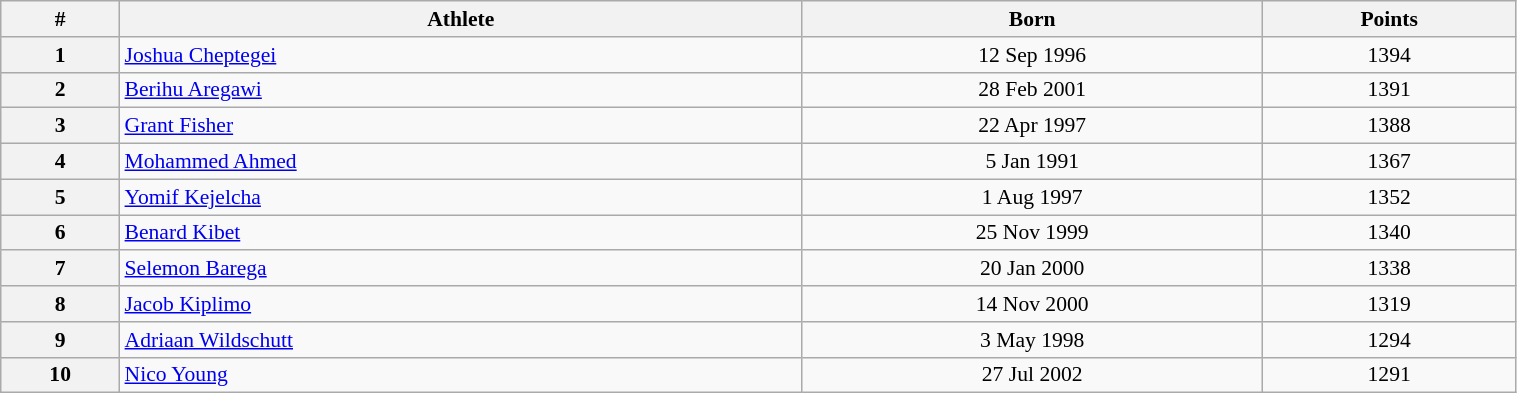<table class="wikitable" width=80% style="font-size:90%; text-align:center;">
<tr>
<th>#</th>
<th>Athlete</th>
<th>Born</th>
<th>Points</th>
</tr>
<tr>
<th>1</th>
<td align=left> <a href='#'>Joshua Cheptegei</a></td>
<td>12 Sep 1996</td>
<td>1394</td>
</tr>
<tr>
<th>2</th>
<td align=left> <a href='#'>Berihu Aregawi</a></td>
<td>28 Feb 2001</td>
<td>1391</td>
</tr>
<tr>
<th>3</th>
<td align=left> <a href='#'>Grant Fisher</a></td>
<td>22 Apr 1997</td>
<td>1388</td>
</tr>
<tr>
<th>4</th>
<td align=left> <a href='#'>Mohammed Ahmed</a></td>
<td>5 Jan 1991</td>
<td>1367</td>
</tr>
<tr>
<th>5</th>
<td align=left> <a href='#'>Yomif Kejelcha</a></td>
<td>1 Aug 1997</td>
<td>1352</td>
</tr>
<tr>
<th>6</th>
<td align=left> <a href='#'>Benard Kibet</a></td>
<td>25 Nov 1999</td>
<td>1340</td>
</tr>
<tr>
<th>7</th>
<td align=left> <a href='#'>Selemon Barega</a></td>
<td>20 Jan 2000</td>
<td>1338</td>
</tr>
<tr>
<th>8</th>
<td align=left> <a href='#'>Jacob Kiplimo</a></td>
<td>14 Nov 2000</td>
<td>1319</td>
</tr>
<tr>
<th>9</th>
<td align=left> <a href='#'>Adriaan Wildschutt</a></td>
<td>3 May 1998</td>
<td>1294</td>
</tr>
<tr>
<th>10</th>
<td align=left> <a href='#'>Nico Young</a></td>
<td>27 Jul 2002</td>
<td>1291</td>
</tr>
</table>
